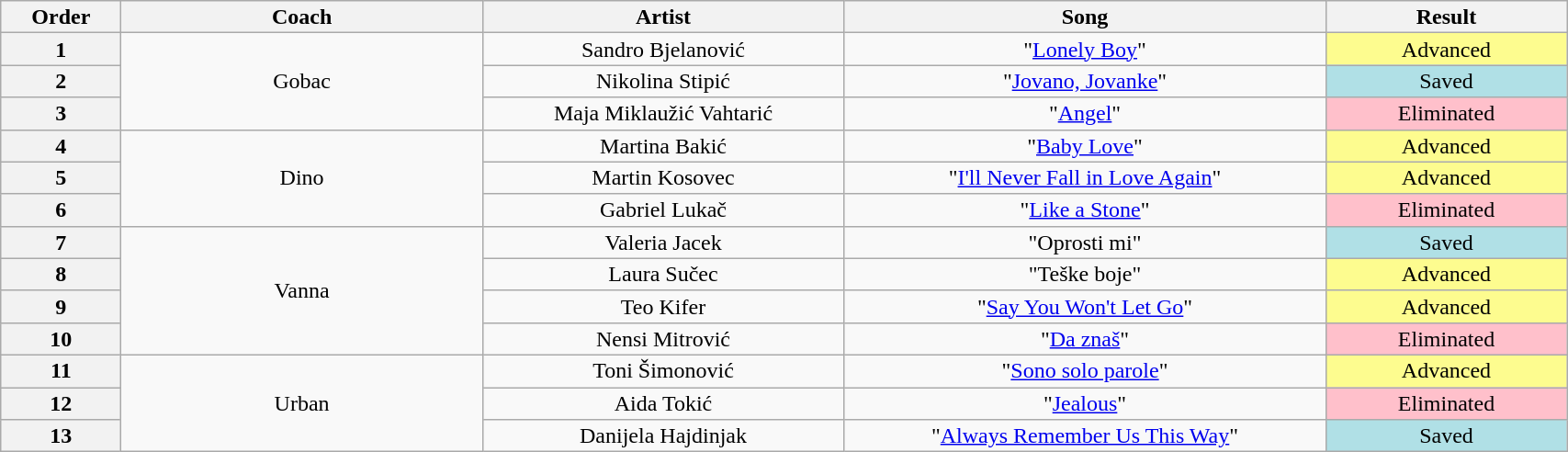<table class="wikitable" style="text-align:center; line-height:16px; width:90%;">
<tr>
<th width="05%" scope="col">Order</th>
<th width="15%" scope="col">Coach</th>
<th width="15%" scope="col">Artist</th>
<th width="20%" scope="col">Song</th>
<th width="10%" scope="col">Result</th>
</tr>
<tr>
<th>1</th>
<td rowspan="3">Gobac</td>
<td>Sandro Bjelanović</td>
<td>"<a href='#'>Lonely Boy</a>"</td>
<td style="background:#fdfc8f">Advanced</td>
</tr>
<tr>
<th>2</th>
<td>Nikolina Stipić</td>
<td>"<a href='#'>Jovano, Jovanke</a>"</td>
<td style="background:#b0e0e6">Saved</td>
</tr>
<tr>
<th>3</th>
<td>Maja Miklaužić Vahtarić</td>
<td>"<a href='#'>Angel</a>"</td>
<td style="background:pink">Eliminated</td>
</tr>
<tr>
<th>4</th>
<td rowspan="3">Dino</td>
<td>Martina Bakić</td>
<td>"<a href='#'>Baby Love</a>"</td>
<td style="background:#fdfc8f">Advanced</td>
</tr>
<tr>
<th>5</th>
<td>Martin Kosovec</td>
<td>"<a href='#'>I'll Never Fall in Love Again</a>"</td>
<td style="background:#fdfc8f">Advanced</td>
</tr>
<tr>
<th>6</th>
<td>Gabriel Lukač</td>
<td>"<a href='#'>Like a Stone</a>"</td>
<td style="background:pink">Eliminated</td>
</tr>
<tr>
<th>7</th>
<td rowspan="4">Vanna</td>
<td>Valeria Jacek</td>
<td>"Oprosti mi"</td>
<td style="background:#b0e0e6">Saved</td>
</tr>
<tr>
<th>8</th>
<td>Laura Sučec</td>
<td>"Teške boje"</td>
<td style="background:#fdfc8f">Advanced</td>
</tr>
<tr>
<th>9</th>
<td>Teo Kifer</td>
<td>"<a href='#'>Say You Won't Let Go</a>"</td>
<td style="background:#fdfc8f">Advanced</td>
</tr>
<tr>
<th>10</th>
<td>Nensi Mitrović</td>
<td>"<a href='#'>Da znaš</a>"</td>
<td style="background:pink">Eliminated</td>
</tr>
<tr>
<th>11</th>
<td rowspan="3">Urban</td>
<td>Toni Šimonović</td>
<td>"<a href='#'>Sono solo parole</a>"</td>
<td style="background:#fdfc8f">Advanced</td>
</tr>
<tr>
<th>12</th>
<td>Aida Tokić</td>
<td>"<a href='#'>Jealous</a>"</td>
<td style="background:pink">Eliminated</td>
</tr>
<tr>
<th>13</th>
<td>Danijela Hajdinjak</td>
<td>"<a href='#'>Always Remember Us This Way</a>"</td>
<td style="background:#b0e0e6">Saved</td>
</tr>
</table>
